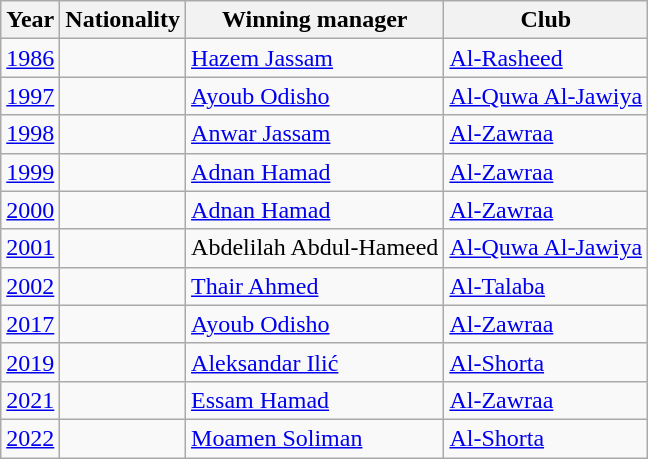<table class="sortable wikitable">
<tr>
<th>Year</th>
<th>Nationality</th>
<th>Winning manager</th>
<th>Club</th>
</tr>
<tr>
<td align=center><a href='#'>1986</a></td>
<td></td>
<td><a href='#'>Hazem Jassam</a></td>
<td><a href='#'>Al-Rasheed</a></td>
</tr>
<tr>
<td align=center><a href='#'>1997</a></td>
<td></td>
<td><a href='#'>Ayoub Odisho</a></td>
<td><a href='#'>Al-Quwa Al-Jawiya</a></td>
</tr>
<tr>
<td align=center><a href='#'>1998</a></td>
<td></td>
<td><a href='#'>Anwar Jassam</a></td>
<td><a href='#'>Al-Zawraa</a></td>
</tr>
<tr>
<td align=center><a href='#'>1999</a></td>
<td></td>
<td><a href='#'>Adnan Hamad</a></td>
<td><a href='#'>Al-Zawraa</a></td>
</tr>
<tr>
<td align=center><a href='#'>2000</a></td>
<td></td>
<td><a href='#'>Adnan Hamad</a></td>
<td><a href='#'>Al-Zawraa</a></td>
</tr>
<tr>
<td align=center><a href='#'>2001</a></td>
<td></td>
<td>Abdelilah Abdul-Hameed</td>
<td><a href='#'>Al-Quwa Al-Jawiya</a></td>
</tr>
<tr>
<td align=center><a href='#'>2002</a></td>
<td></td>
<td><a href='#'>Thair Ahmed</a></td>
<td><a href='#'>Al-Talaba</a></td>
</tr>
<tr>
<td align=center><a href='#'>2017</a></td>
<td></td>
<td><a href='#'>Ayoub Odisho</a></td>
<td><a href='#'>Al-Zawraa</a></td>
</tr>
<tr>
<td align=center><a href='#'>2019</a></td>
<td></td>
<td><a href='#'>Aleksandar Ilić</a></td>
<td><a href='#'>Al-Shorta</a></td>
</tr>
<tr>
<td align=center><a href='#'>2021</a></td>
<td></td>
<td><a href='#'>Essam Hamad</a></td>
<td><a href='#'>Al-Zawraa</a></td>
</tr>
<tr>
<td align=center><a href='#'>2022</a></td>
<td></td>
<td><a href='#'>Moamen Soliman</a></td>
<td><a href='#'>Al-Shorta</a></td>
</tr>
</table>
